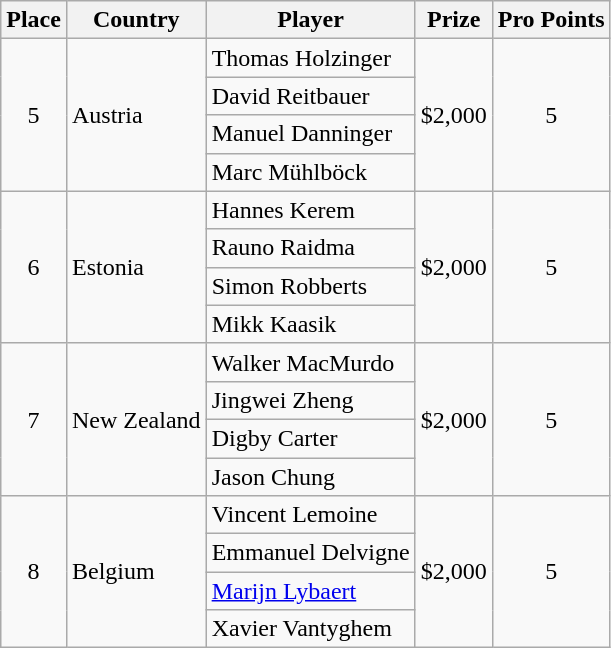<table class="wikitable">
<tr>
<th>Place</th>
<th>Country</th>
<th>Player</th>
<th>Prize</th>
<th>Pro Points</th>
</tr>
<tr>
<td rowspan="4" align=center>5</td>
<td rowspan="4"> Austria</td>
<td>Thomas Holzinger</td>
<td rowspan="4" align=center>$2,000</td>
<td rowspan="4" align=center>5</td>
</tr>
<tr>
<td>David Reitbauer</td>
</tr>
<tr>
<td>Manuel Danninger</td>
</tr>
<tr>
<td>Marc Mühlböck</td>
</tr>
<tr>
<td rowspan="4" align=center>6</td>
<td rowspan="4"> Estonia</td>
<td>Hannes Kerem</td>
<td rowspan="4" align=center>$2,000</td>
<td rowspan="4" align=center>5</td>
</tr>
<tr>
<td>Rauno Raidma</td>
</tr>
<tr>
<td>Simon Robberts</td>
</tr>
<tr>
<td>Mikk Kaasik</td>
</tr>
<tr>
<td rowspan="4" align=center>7</td>
<td rowspan="4"> New Zealand</td>
<td>Walker MacMurdo</td>
<td rowspan="4" align=center>$2,000</td>
<td rowspan="4" align=center>5</td>
</tr>
<tr>
<td>Jingwei Zheng</td>
</tr>
<tr>
<td>Digby Carter</td>
</tr>
<tr>
<td>Jason Chung</td>
</tr>
<tr>
<td rowspan="4" align=center>8</td>
<td rowspan="4"> Belgium</td>
<td>Vincent Lemoine</td>
<td rowspan="4" align=center>$2,000</td>
<td rowspan="4" align=center>5</td>
</tr>
<tr>
<td>Emmanuel Delvigne</td>
</tr>
<tr>
<td><a href='#'>Marijn Lybaert</a></td>
</tr>
<tr>
<td>Xavier Vantyghem</td>
</tr>
</table>
